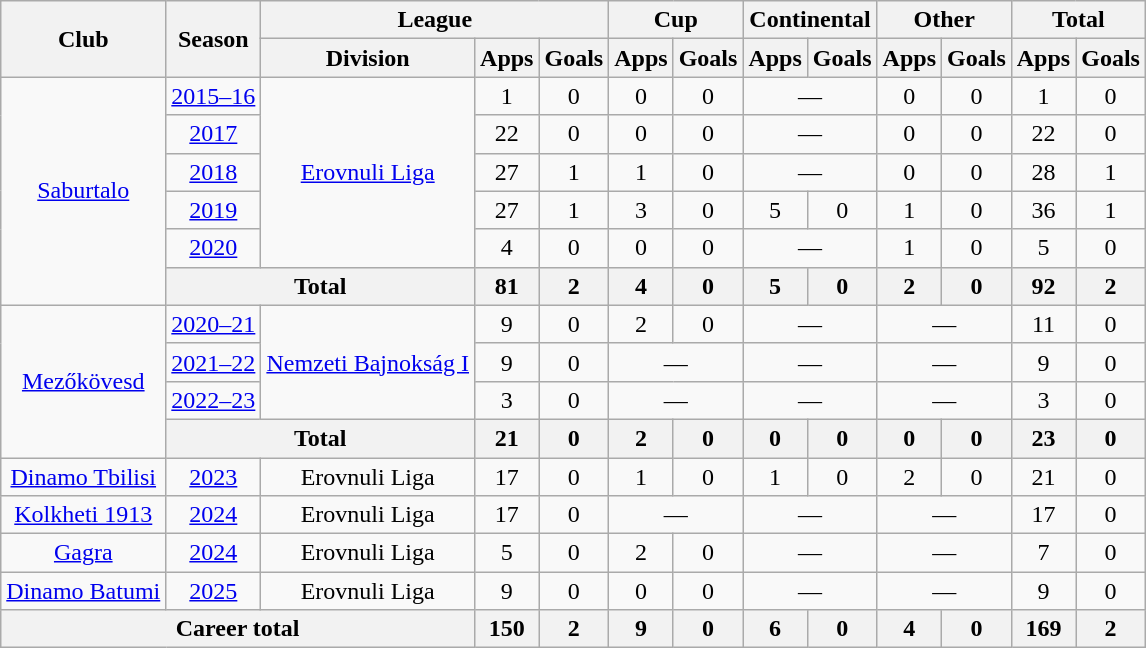<table class="wikitable" style="text-align:center">
<tr>
<th rowspan="2">Club</th>
<th rowspan="2">Season</th>
<th colspan="3">League</th>
<th colspan="2">Cup</th>
<th colspan="2">Continental</th>
<th colspan="2">Other</th>
<th colspan="2">Total</th>
</tr>
<tr>
<th>Division</th>
<th>Apps</th>
<th>Goals</th>
<th>Apps</th>
<th>Goals</th>
<th>Apps</th>
<th>Goals</th>
<th>Apps</th>
<th>Goals</th>
<th>Apps</th>
<th>Goals</th>
</tr>
<tr>
<td rowspan="6"><a href='#'>Saburtalo</a></td>
<td><a href='#'>2015–16</a></td>
<td rowspan="5"><a href='#'>Erovnuli Liga</a></td>
<td>1</td>
<td>0</td>
<td>0</td>
<td>0</td>
<td colspan="2">—</td>
<td>0</td>
<td>0</td>
<td>1</td>
<td>0</td>
</tr>
<tr>
<td><a href='#'>2017</a></td>
<td>22</td>
<td>0</td>
<td>0</td>
<td>0</td>
<td colspan="2">—</td>
<td>0</td>
<td>0</td>
<td>22</td>
<td>0</td>
</tr>
<tr>
<td><a href='#'>2018</a></td>
<td>27</td>
<td>1</td>
<td>1</td>
<td>0</td>
<td colspan="2">—</td>
<td>0</td>
<td>0</td>
<td>28</td>
<td>1</td>
</tr>
<tr>
<td><a href='#'>2019</a></td>
<td>27</td>
<td>1</td>
<td>3</td>
<td>0</td>
<td>5</td>
<td>0</td>
<td>1</td>
<td>0</td>
<td>36</td>
<td>1</td>
</tr>
<tr>
<td><a href='#'>2020</a></td>
<td>4</td>
<td>0</td>
<td>0</td>
<td>0</td>
<td colspan="2">—</td>
<td>1</td>
<td>0</td>
<td>5</td>
<td>0</td>
</tr>
<tr>
<th colspan="2">Total</th>
<th>81</th>
<th>2</th>
<th>4</th>
<th>0</th>
<th>5</th>
<th>0</th>
<th>2</th>
<th>0</th>
<th>92</th>
<th>2</th>
</tr>
<tr>
<td rowspan="4"><a href='#'>Mezőkövesd</a></td>
<td><a href='#'>2020–21</a></td>
<td rowspan="3"><a href='#'>Nemzeti Bajnokság I</a></td>
<td>9</td>
<td>0</td>
<td>2</td>
<td>0</td>
<td colspan="2">—</td>
<td colspan="2">—</td>
<td>11</td>
<td>0</td>
</tr>
<tr>
<td><a href='#'>2021–22</a></td>
<td>9</td>
<td>0</td>
<td colspan="2">—</td>
<td colspan="2">—</td>
<td colspan="2">—</td>
<td>9</td>
<td>0</td>
</tr>
<tr>
<td><a href='#'>2022–23</a></td>
<td>3</td>
<td>0</td>
<td colspan="2">—</td>
<td colspan="2">—</td>
<td colspan="2">—</td>
<td>3</td>
<td>0</td>
</tr>
<tr>
<th colspan="2">Total</th>
<th>21</th>
<th>0</th>
<th>2</th>
<th>0</th>
<th>0</th>
<th>0</th>
<th>0</th>
<th>0</th>
<th>23</th>
<th>0</th>
</tr>
<tr>
<td><a href='#'>Dinamo Tbilisi</a></td>
<td><a href='#'>2023</a></td>
<td>Erovnuli Liga</td>
<td>17</td>
<td>0</td>
<td>1</td>
<td>0</td>
<td>1</td>
<td>0</td>
<td>2</td>
<td>0</td>
<td>21</td>
<td>0</td>
</tr>
<tr>
<td><a href='#'>Kolkheti 1913</a></td>
<td><a href='#'>2024</a></td>
<td>Erovnuli Liga</td>
<td>17</td>
<td>0</td>
<td colspan="2">—</td>
<td colspan="2">—</td>
<td colspan="2">—</td>
<td>17</td>
<td>0</td>
</tr>
<tr>
<td><a href='#'>Gagra</a></td>
<td><a href='#'>2024</a></td>
<td>Erovnuli Liga</td>
<td>5</td>
<td>0</td>
<td>2</td>
<td>0</td>
<td colspan="2">—</td>
<td colspan="2">—</td>
<td>7</td>
<td>0</td>
</tr>
<tr>
<td><a href='#'>Dinamo Batumi</a></td>
<td><a href='#'>2025</a></td>
<td>Erovnuli Liga</td>
<td>9</td>
<td>0</td>
<td>0</td>
<td>0</td>
<td colspan="2">—</td>
<td colspan="2">—</td>
<td>9</td>
<td>0</td>
</tr>
<tr>
<th colspan="3">Career total</th>
<th>150</th>
<th>2</th>
<th>9</th>
<th>0</th>
<th>6</th>
<th>0</th>
<th>4</th>
<th>0</th>
<th>169</th>
<th>2</th>
</tr>
</table>
